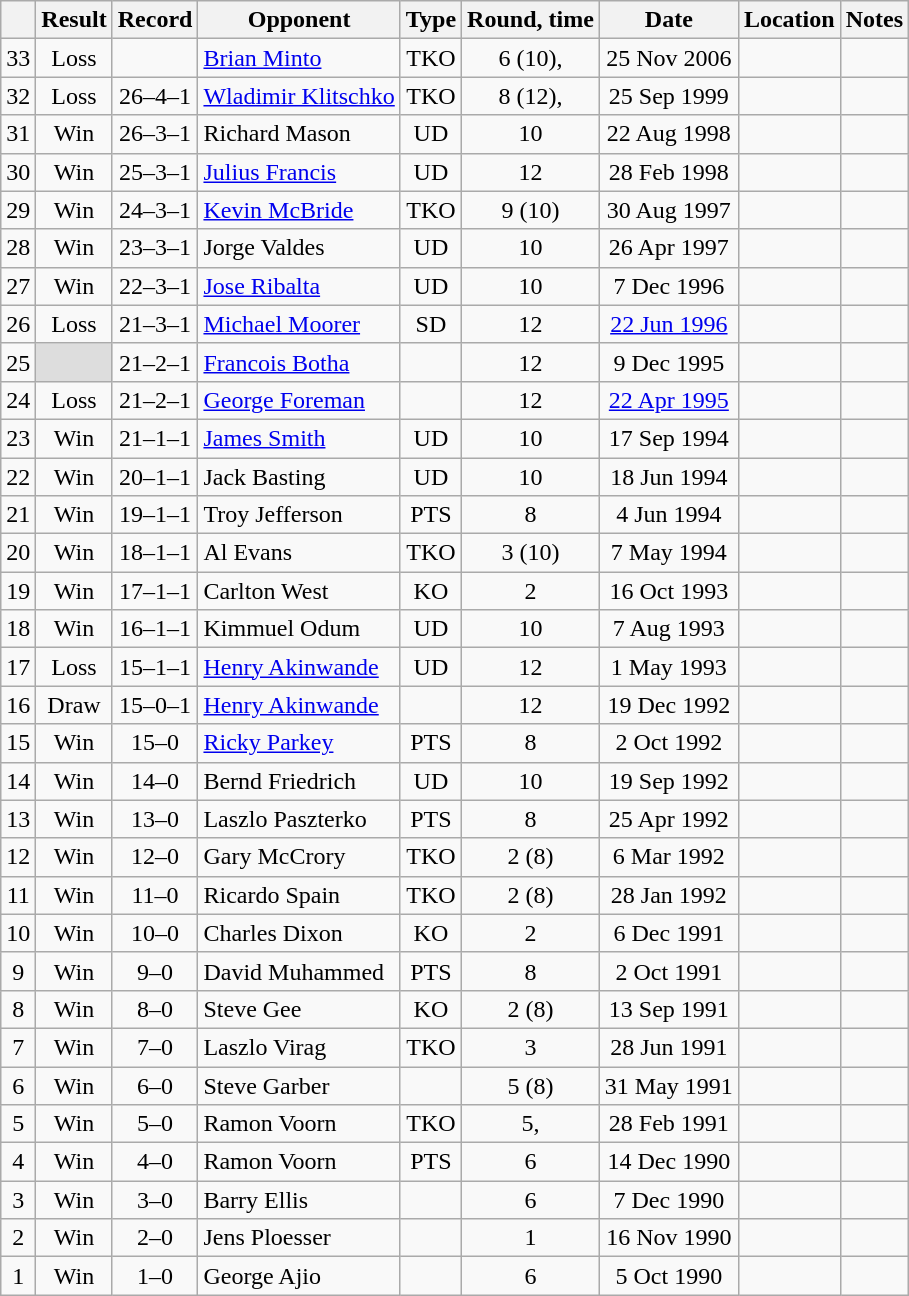<table class="wikitable" style="text-align:center">
<tr>
<th></th>
<th>Result</th>
<th>Record</th>
<th>Opponent</th>
<th>Type</th>
<th>Round, time</th>
<th>Date</th>
<th>Location</th>
<th>Notes</th>
</tr>
<tr>
<td>33</td>
<td>Loss</td>
<td></td>
<td style="text-align:left;"><a href='#'>Brian Minto</a></td>
<td>TKO</td>
<td>6 (10), </td>
<td>25 Nov 2006</td>
<td style="text-align:left;"></td>
<td></td>
</tr>
<tr>
<td>32</td>
<td>Loss</td>
<td>26–4–1 </td>
<td style="text-align:left;"><a href='#'>Wladimir Klitschko</a></td>
<td>TKO</td>
<td>8 (12), </td>
<td>25 Sep 1999</td>
<td style="text-align:left;"></td>
<td style="text-align:left;"></td>
</tr>
<tr>
<td>31</td>
<td>Win</td>
<td>26–3–1 </td>
<td style="text-align:left;">Richard Mason</td>
<td>UD</td>
<td>10</td>
<td>22 Aug 1998</td>
<td style="text-align:left;"></td>
<td></td>
</tr>
<tr>
<td>30</td>
<td>Win</td>
<td>25–3–1 </td>
<td style="text-align:left;"><a href='#'>Julius Francis</a></td>
<td>UD</td>
<td>12</td>
<td>28 Feb 1998</td>
<td style="text-align:left;"></td>
<td></td>
</tr>
<tr>
<td>29</td>
<td>Win</td>
<td>24–3–1 </td>
<td style="text-align:left;"><a href='#'>Kevin McBride</a></td>
<td>TKO</td>
<td>9 (10)</td>
<td>30 Aug 1997</td>
<td style="text-align:left;"></td>
<td></td>
</tr>
<tr>
<td>28</td>
<td>Win</td>
<td>23–3–1 </td>
<td style="text-align:left;">Jorge Valdes</td>
<td>UD</td>
<td>10</td>
<td>26 Apr 1997</td>
<td style="text-align:left;"></td>
<td></td>
</tr>
<tr>
<td>27</td>
<td>Win</td>
<td>22–3–1 </td>
<td style="text-align:left;"><a href='#'>Jose Ribalta</a></td>
<td>UD</td>
<td>10</td>
<td>7 Dec 1996</td>
<td style="text-align:left;"></td>
<td></td>
</tr>
<tr>
<td>26</td>
<td>Loss</td>
<td>21–3–1 </td>
<td style="text-align:left;"><a href='#'>Michael Moorer</a></td>
<td>SD</td>
<td>12</td>
<td><a href='#'>22 Jun 1996</a></td>
<td style="text-align:left;"></td>
<td style="text-align:left;"></td>
</tr>
<tr>
<td>25</td>
<td style="background:#DDD"></td>
<td>21–2–1 </td>
<td style="text-align:left;"><a href='#'>Francois Botha</a></td>
<td></td>
<td>12</td>
<td>9 Dec 1995</td>
<td style="text-align:left;"></td>
<td style="text-align:left;"></td>
</tr>
<tr>
<td>24</td>
<td>Loss</td>
<td>21–2–1</td>
<td style="text-align:left;"><a href='#'>George Foreman</a></td>
<td></td>
<td>12</td>
<td><a href='#'>22 Apr 1995</a></td>
<td style="text-align:left;"></td>
<td style="text-align:left;"></td>
</tr>
<tr>
<td>23</td>
<td>Win</td>
<td>21–1–1</td>
<td style="text-align:left;"><a href='#'>James Smith</a></td>
<td>UD</td>
<td>10</td>
<td>17 Sep 1994</td>
<td style="text-align:left;"></td>
<td></td>
</tr>
<tr>
<td>22</td>
<td>Win</td>
<td>20–1–1</td>
<td style="text-align:left;">Jack Basting</td>
<td>UD</td>
<td>10</td>
<td>18 Jun 1994</td>
<td style="text-align:left;"></td>
<td></td>
</tr>
<tr>
<td>21</td>
<td>Win</td>
<td>19–1–1</td>
<td style="text-align:left;">Troy Jefferson</td>
<td>PTS</td>
<td>8</td>
<td>4 Jun 1994</td>
<td style="text-align:left;"></td>
<td></td>
</tr>
<tr>
<td>20</td>
<td>Win</td>
<td>18–1–1</td>
<td style="text-align:left;">Al Evans</td>
<td>TKO</td>
<td>3 (10)</td>
<td>7 May 1994</td>
<td style="text-align:left;"></td>
<td></td>
</tr>
<tr>
<td>19</td>
<td>Win</td>
<td>17–1–1</td>
<td style="text-align:left;">Carlton West</td>
<td>KO</td>
<td>2</td>
<td>16 Oct 1993</td>
<td style="text-align:left;"></td>
<td></td>
</tr>
<tr>
<td>18</td>
<td>Win</td>
<td>16–1–1</td>
<td style="text-align:left;">Kimmuel Odum</td>
<td>UD</td>
<td>10</td>
<td>7 Aug 1993</td>
<td style="text-align:left;"></td>
<td></td>
</tr>
<tr>
<td>17</td>
<td>Loss</td>
<td>15–1–1</td>
<td style="text-align:left;"><a href='#'>Henry Akinwande</a></td>
<td>UD</td>
<td>12</td>
<td>1 May 1993</td>
<td style="text-align:left;"></td>
<td style="text-align:left;"></td>
</tr>
<tr>
<td>16</td>
<td>Draw</td>
<td>15–0–1</td>
<td style="text-align:left;"><a href='#'>Henry Akinwande</a></td>
<td></td>
<td>12</td>
<td>19 Dec 1992</td>
<td style="text-align:left;"></td>
<td style="text-align:left;"></td>
</tr>
<tr>
<td>15</td>
<td>Win</td>
<td>15–0</td>
<td style="text-align:left;"><a href='#'>Ricky Parkey</a></td>
<td>PTS</td>
<td>8</td>
<td>2 Oct 1992</td>
<td style="text-align:left;"></td>
<td></td>
</tr>
<tr>
<td>14</td>
<td>Win</td>
<td>14–0</td>
<td style="text-align:left;">Bernd Friedrich</td>
<td>UD</td>
<td>10</td>
<td>19 Sep 1992</td>
<td style="text-align:left;"></td>
<td style="text-align:left;"></td>
</tr>
<tr>
<td>13</td>
<td>Win</td>
<td>13–0</td>
<td style="text-align:left;">Laszlo Paszterko</td>
<td>PTS</td>
<td>8</td>
<td>25 Apr 1992</td>
<td style="text-align:left;"></td>
<td></td>
</tr>
<tr>
<td>12</td>
<td>Win</td>
<td>12–0</td>
<td style="text-align:left;">Gary McCrory</td>
<td>TKO</td>
<td>2 (8)</td>
<td>6 Mar 1992</td>
<td style="text-align:left;"></td>
<td></td>
</tr>
<tr>
<td>11</td>
<td>Win</td>
<td>11–0</td>
<td style="text-align:left;">Ricardo Spain</td>
<td>TKO</td>
<td>2 (8)</td>
<td>28 Jan 1992</td>
<td style="text-align:left;"></td>
<td></td>
</tr>
<tr>
<td>10</td>
<td>Win</td>
<td>10–0</td>
<td style="text-align:left;">Charles Dixon</td>
<td>KO</td>
<td>2</td>
<td>6 Dec 1991</td>
<td style="text-align:left;"></td>
<td></td>
</tr>
<tr>
<td>9</td>
<td>Win</td>
<td>9–0</td>
<td style="text-align:left;">David Muhammed</td>
<td>PTS</td>
<td>8</td>
<td>2 Oct 1991</td>
<td style="text-align:left;"></td>
<td></td>
</tr>
<tr>
<td>8</td>
<td>Win</td>
<td>8–0</td>
<td style="text-align:left;">Steve Gee</td>
<td>KO</td>
<td>2 (8)</td>
<td>13 Sep 1991</td>
<td style="text-align:left;"></td>
<td></td>
</tr>
<tr>
<td>7</td>
<td>Win</td>
<td>7–0</td>
<td style="text-align:left;">Laszlo Virag</td>
<td>TKO</td>
<td>3</td>
<td>28 Jun 1991</td>
<td style="text-align:left;"></td>
<td></td>
</tr>
<tr>
<td>6</td>
<td>Win</td>
<td>6–0</td>
<td style="text-align:left;">Steve Garber</td>
<td></td>
<td>5 (8)</td>
<td>31 May 1991</td>
<td style="text-align:left;"></td>
<td></td>
</tr>
<tr>
<td>5</td>
<td>Win</td>
<td>5–0</td>
<td style="text-align:left;">Ramon Voorn</td>
<td>TKO</td>
<td>5, </td>
<td>28 Feb 1991</td>
<td style="text-align:left;"></td>
<td></td>
</tr>
<tr>
<td>4</td>
<td>Win</td>
<td>4–0</td>
<td style="text-align:left;">Ramon Voorn</td>
<td>PTS</td>
<td>6</td>
<td>14 Dec 1990</td>
<td style="text-align:left;"></td>
<td></td>
</tr>
<tr>
<td>3</td>
<td>Win</td>
<td>3–0</td>
<td style="text-align:left;">Barry Ellis</td>
<td></td>
<td>6</td>
<td>7 Dec 1990</td>
<td style="text-align:left;"></td>
<td></td>
</tr>
<tr>
<td>2</td>
<td>Win</td>
<td>2–0</td>
<td style="text-align:left;">Jens Ploesser</td>
<td></td>
<td>1</td>
<td>16 Nov 1990</td>
<td style="text-align:left;"></td>
<td></td>
</tr>
<tr>
<td>1</td>
<td>Win</td>
<td>1–0</td>
<td style="text-align:left;">George Ajio</td>
<td></td>
<td>6</td>
<td>5 Oct 1990</td>
<td style="text-align:left;"></td>
<td></td>
</tr>
</table>
